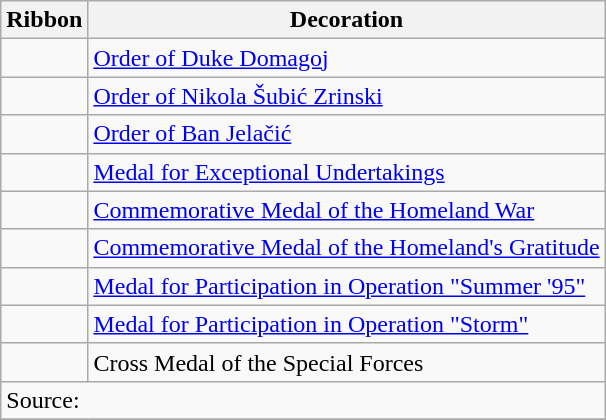<table class="wikitable">
<tr>
<th width="0%">Ribbon</th>
<th width="0%">Decoration</th>
</tr>
<tr>
<td></td>
<td><a href='#'>Order of Duke Domagoj</a></td>
</tr>
<tr>
<td></td>
<td><a href='#'>Order of Nikola Šubić Zrinski</a></td>
</tr>
<tr>
<td></td>
<td><a href='#'>Order of Ban Jelačić</a></td>
</tr>
<tr>
<td></td>
<td><a href='#'>Medal for Exceptional Undertakings</a></td>
</tr>
<tr>
<td></td>
<td><a href='#'>Commemorative Medal of the Homeland War</a></td>
</tr>
<tr>
<td></td>
<td><a href='#'>Commemorative Medal of the Homeland's Gratitude</a></td>
</tr>
<tr>
<td></td>
<td><a href='#'>Medal for Participation in Operation "Summer '95"</a></td>
</tr>
<tr>
<td></td>
<td><a href='#'>Medal for Participation in Operation "Storm"</a></td>
</tr>
<tr>
<td></td>
<td>Cross Medal of the Special Forces</td>
</tr>
<tr>
<td colspan=5>Source:</td>
</tr>
<tr>
</tr>
</table>
